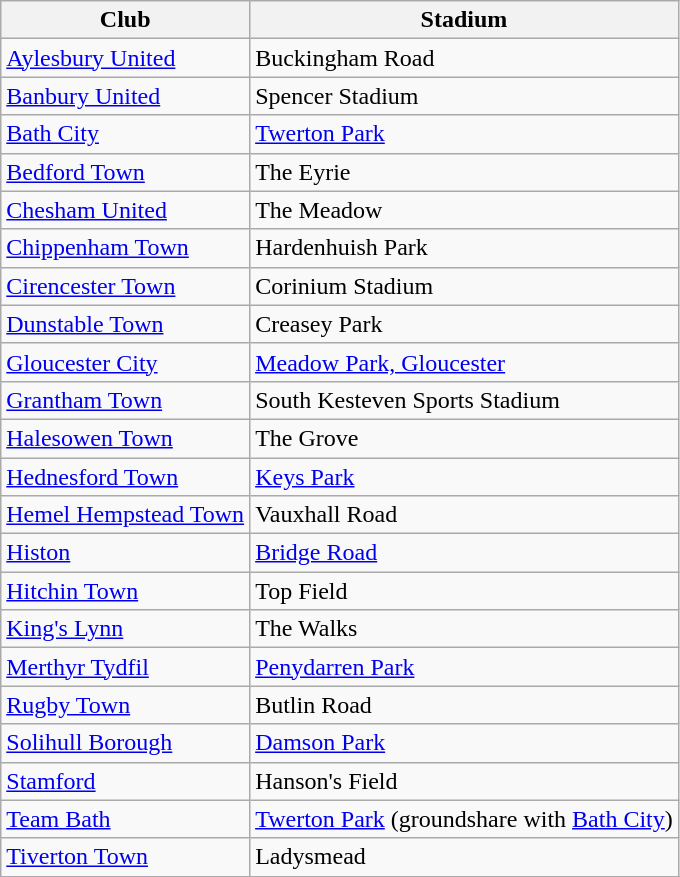<table class="wikitable sortable">
<tr>
<th>Club</th>
<th>Stadium</th>
</tr>
<tr>
<td><a href='#'>Aylesbury United</a></td>
<td>Buckingham Road</td>
</tr>
<tr>
<td><a href='#'>Banbury United</a></td>
<td>Spencer Stadium</td>
</tr>
<tr>
<td><a href='#'>Bath City</a></td>
<td><a href='#'>Twerton Park</a></td>
</tr>
<tr>
<td><a href='#'>Bedford Town</a></td>
<td>The Eyrie</td>
</tr>
<tr>
<td><a href='#'>Chesham United</a></td>
<td>The Meadow</td>
</tr>
<tr>
<td><a href='#'>Chippenham Town</a></td>
<td>Hardenhuish Park</td>
</tr>
<tr>
<td><a href='#'>Cirencester Town</a></td>
<td>Corinium Stadium</td>
</tr>
<tr>
<td><a href='#'>Dunstable Town</a></td>
<td>Creasey Park</td>
</tr>
<tr>
<td><a href='#'>Gloucester City</a></td>
<td><a href='#'>Meadow Park, Gloucester</a></td>
</tr>
<tr>
<td><a href='#'>Grantham Town</a></td>
<td>South Kesteven Sports Stadium</td>
</tr>
<tr>
<td><a href='#'>Halesowen Town</a></td>
<td>The Grove</td>
</tr>
<tr>
<td><a href='#'>Hednesford Town</a></td>
<td><a href='#'>Keys Park</a></td>
</tr>
<tr>
<td><a href='#'>Hemel Hempstead Town</a></td>
<td>Vauxhall Road</td>
</tr>
<tr>
<td><a href='#'>Histon</a></td>
<td><a href='#'>Bridge Road</a></td>
</tr>
<tr>
<td><a href='#'>Hitchin Town</a></td>
<td>Top Field</td>
</tr>
<tr>
<td><a href='#'>King's Lynn</a></td>
<td>The Walks</td>
</tr>
<tr>
<td><a href='#'>Merthyr Tydfil</a></td>
<td><a href='#'>Penydarren Park</a></td>
</tr>
<tr>
<td><a href='#'>Rugby Town</a></td>
<td>Butlin Road</td>
</tr>
<tr>
<td><a href='#'>Solihull Borough</a></td>
<td><a href='#'>Damson Park</a></td>
</tr>
<tr>
<td><a href='#'>Stamford</a></td>
<td>Hanson's Field</td>
</tr>
<tr>
<td><a href='#'>Team Bath</a></td>
<td><a href='#'>Twerton Park</a> (groundshare with <a href='#'>Bath City</a>)</td>
</tr>
<tr>
<td><a href='#'>Tiverton Town</a></td>
<td>Ladysmead</td>
</tr>
<tr>
</tr>
</table>
